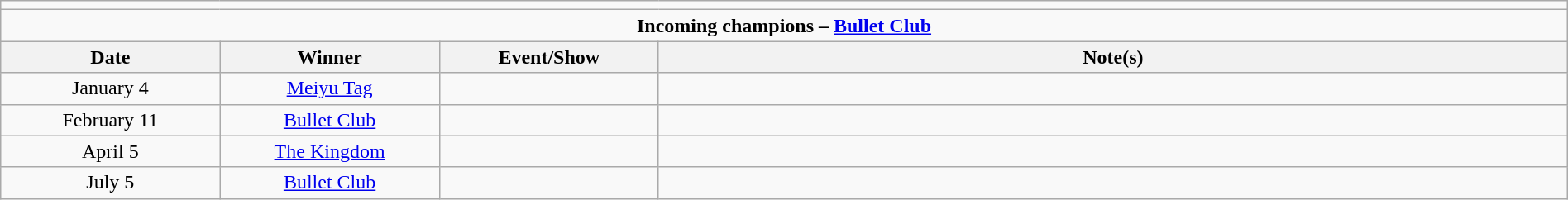<table class="wikitable" style="text-align:center; width:100%;">
<tr>
<td colspan="5"></td>
</tr>
<tr>
<td colspan="5"><strong>Incoming champions – <a href='#'>Bullet Club</a> </strong></td>
</tr>
<tr>
<th width=14%>Date</th>
<th width=14%>Winner</th>
<th width=14%>Event/Show</th>
<th width=58%>Note(s)</th>
</tr>
<tr>
<td>January 4</td>
<td><a href='#'>Meiyu Tag</a><br></td>
<td></td>
<td align=left></td>
</tr>
<tr>
<td>February 11</td>
<td><a href='#'>Bullet Club</a><br></td>
<td></td>
<td align=left></td>
</tr>
<tr>
<td>April 5</td>
<td><a href='#'>The Kingdom</a><br></td>
<td></td>
<td align=left></td>
</tr>
<tr>
<td>July 5</td>
<td><a href='#'>Bullet Club</a><br></td>
<td></td>
<td align=left></td>
</tr>
</table>
